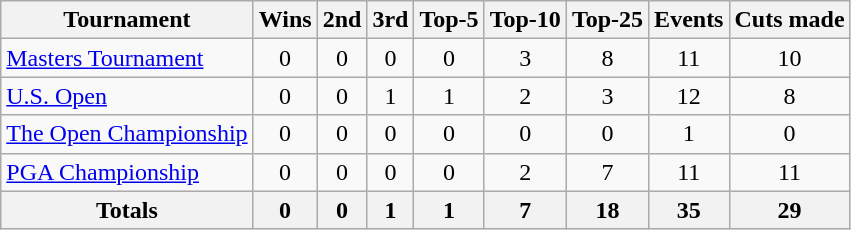<table class=wikitable style=text-align:center>
<tr>
<th>Tournament</th>
<th>Wins</th>
<th>2nd</th>
<th>3rd</th>
<th>Top-5</th>
<th>Top-10</th>
<th>Top-25</th>
<th>Events</th>
<th>Cuts made</th>
</tr>
<tr>
<td align=left><a href='#'>Masters Tournament</a></td>
<td>0</td>
<td>0</td>
<td>0</td>
<td>0</td>
<td>3</td>
<td>8</td>
<td>11</td>
<td>10</td>
</tr>
<tr>
<td align=left><a href='#'>U.S. Open</a></td>
<td>0</td>
<td>0</td>
<td>1</td>
<td>1</td>
<td>2</td>
<td>3</td>
<td>12</td>
<td>8</td>
</tr>
<tr>
<td align=left><a href='#'>The Open Championship</a></td>
<td>0</td>
<td>0</td>
<td>0</td>
<td>0</td>
<td>0</td>
<td>0</td>
<td>1</td>
<td>0</td>
</tr>
<tr>
<td align=left><a href='#'>PGA Championship</a></td>
<td>0</td>
<td>0</td>
<td>0</td>
<td>0</td>
<td>2</td>
<td>7</td>
<td>11</td>
<td>11</td>
</tr>
<tr>
<th>Totals</th>
<th>0</th>
<th>0</th>
<th>1</th>
<th>1</th>
<th>7</th>
<th>18</th>
<th>35</th>
<th>29</th>
</tr>
</table>
